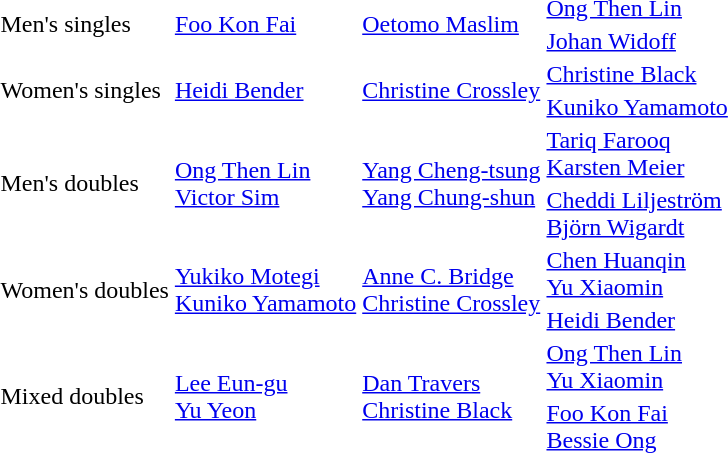<table>
<tr>
<td rowspan="2">Men's singles</td>
<td rowspan="2"> <a href='#'>Foo Kon Fai</a></td>
<td rowspan="2"> <a href='#'>Oetomo Maslim</a></td>
<td> <a href='#'>Ong Then Lin</a></td>
</tr>
<tr>
<td> <a href='#'>Johan Widoff</a></td>
</tr>
<tr>
<td rowspan="2">Women's singles</td>
<td rowspan="2"> <a href='#'>Heidi Bender</a></td>
<td rowspan="2"> <a href='#'>Christine Crossley</a></td>
<td> <a href='#'>Christine Black</a></td>
</tr>
<tr>
<td> <a href='#'>Kuniko Yamamoto</a></td>
</tr>
<tr>
<td rowspan="2">Men's doubles</td>
<td rowspan="2"> <a href='#'>Ong Then Lin</a><br> <a href='#'>Victor Sim</a></td>
<td rowspan="2"> <a href='#'>Yang Cheng-tsung</a><br> <a href='#'>Yang Chung-shun</a></td>
<td> <a href='#'>Tariq Farooq</a><br> <a href='#'>Karsten Meier</a></td>
</tr>
<tr>
<td> <a href='#'>Cheddi Liljeström</a><br> <a href='#'>Björn Wigardt</a></td>
</tr>
<tr>
<td rowspan="2">Women's doubles</td>
<td rowspan="2"> <a href='#'>Yukiko Motegi</a><br> <a href='#'>Kuniko Yamamoto</a></td>
<td rowspan="2"> <a href='#'>Anne C. Bridge</a><br> <a href='#'>Christine Crossley</a></td>
<td> <a href='#'>Chen Huanqin</a><br> <a href='#'>Yu Xiaomin</a></td>
</tr>
<tr>
<td> <a href='#'>Heidi Bender</a><br></td>
</tr>
<tr>
<td rowspan="2">Mixed doubles</td>
<td rowspan="2"> <a href='#'>Lee Eun-gu</a><br> <a href='#'>Yu Yeon</a></td>
<td rowspan="2"> <a href='#'>Dan Travers</a><br> <a href='#'>Christine Black</a></td>
<td> <a href='#'>Ong Then Lin</a><br> <a href='#'>Yu Xiaomin</a></td>
</tr>
<tr>
<td> <a href='#'>Foo Kon Fai</a><br> <a href='#'>Bessie Ong</a></td>
</tr>
</table>
